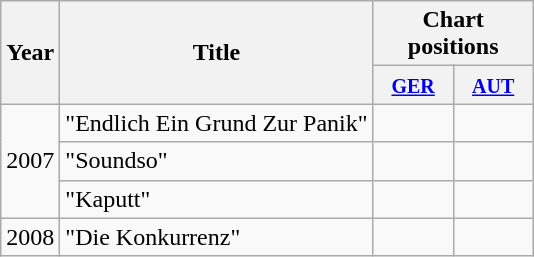<table class="wikitable">
<tr>
<th rowspan="2">Year</th>
<th rowspan="2">Title</th>
<th colspan="2">Chart positions</th>
</tr>
<tr>
<th width="46"><small><a href='#'>GER</a></small></th>
<th width="46"><small><a href='#'>AUT</a></small></th>
</tr>
<tr>
<td rowspan="3">2007</td>
<td>"Endlich Ein Grund Zur Panik"</td>
<td></td>
<td></td>
</tr>
<tr>
<td>"Soundso"</td>
<td></td>
<td></td>
</tr>
<tr>
<td>"Kaputt"</td>
<td></td>
<td></td>
</tr>
<tr>
<td>2008</td>
<td>"Die Konkurrenz"</td>
<td></td>
<td></td>
</tr>
</table>
